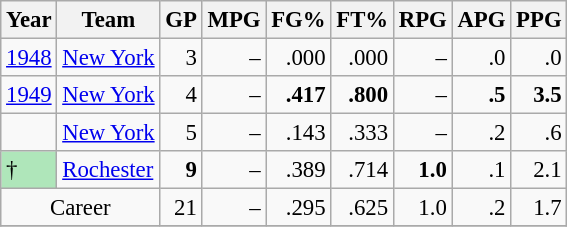<table class="wikitable sortable" style="font-size:95%; text-align:right;">
<tr>
<th>Year</th>
<th>Team</th>
<th>GP</th>
<th>MPG</th>
<th>FG%</th>
<th>FT%</th>
<th>RPG</th>
<th>APG</th>
<th>PPG</th>
</tr>
<tr>
<td style="text-align:left;"><a href='#'>1948</a></td>
<td style="text-align:left;"><a href='#'>New York</a></td>
<td>3</td>
<td>–</td>
<td>.000</td>
<td>.000</td>
<td>–</td>
<td>.0</td>
<td>.0</td>
</tr>
<tr>
<td style="text-align:left;"><a href='#'>1949</a></td>
<td style="text-align:left;"><a href='#'>New York</a></td>
<td>4</td>
<td>–</td>
<td><strong>.417</strong></td>
<td><strong>.800</strong></td>
<td>–</td>
<td><strong>.5</strong></td>
<td><strong>3.5</strong></td>
</tr>
<tr>
<td style="text-align:left;"></td>
<td style="text-align:left;"><a href='#'>New York</a></td>
<td>5</td>
<td>–</td>
<td>.143</td>
<td>.333</td>
<td>–</td>
<td>.2</td>
<td>.6</td>
</tr>
<tr>
<td style="text-align:left;background:#afe6ba;">†</td>
<td style="text-align:left;"><a href='#'>Rochester</a></td>
<td><strong>9</strong></td>
<td>–</td>
<td>.389</td>
<td>.714</td>
<td><strong>1.0</strong></td>
<td>.1</td>
<td>2.1</td>
</tr>
<tr>
<td style="text-align:center;" colspan="2">Career</td>
<td>21</td>
<td>–</td>
<td>.295</td>
<td>.625</td>
<td>1.0</td>
<td>.2</td>
<td>1.7</td>
</tr>
<tr>
</tr>
</table>
